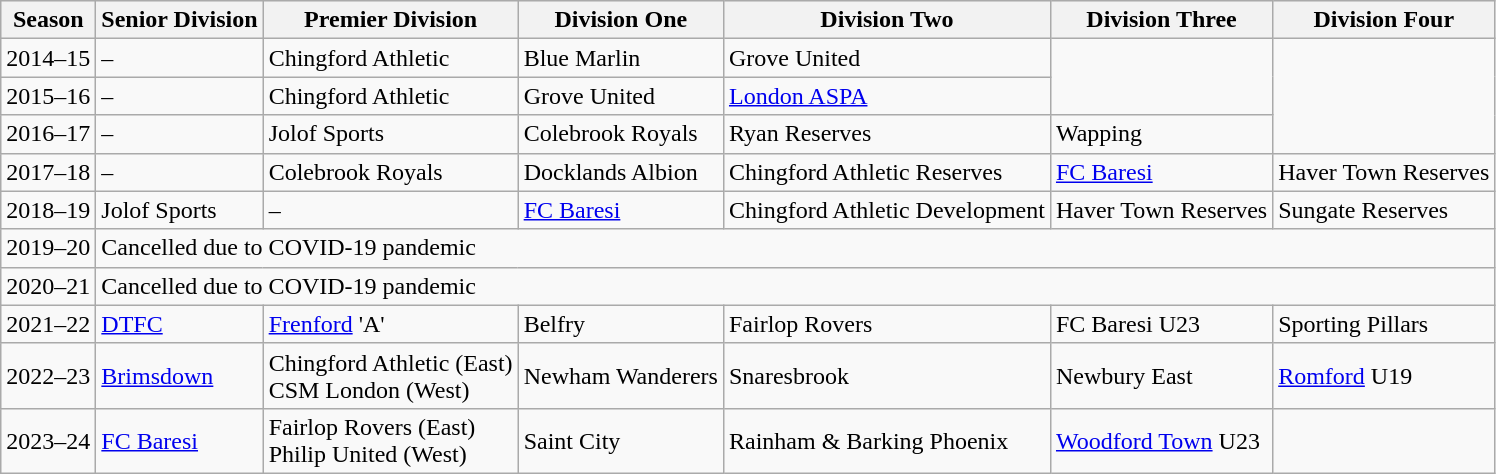<table class="wikitable">
<tr style="background:#efefef;">
<th>Season</th>
<th>Senior Division</th>
<th>Premier Division</th>
<th>Division One</th>
<th>Division Two</th>
<th>Division Three</th>
<th>Division Four</th>
</tr>
<tr>
<td>2014–15</td>
<td>–</td>
<td>Chingford Athletic</td>
<td>Blue Marlin</td>
<td>Grove United</td>
<td rowspan=2></td>
<td rowspan=3></td>
</tr>
<tr>
<td>2015–16</td>
<td>–</td>
<td>Chingford Athletic</td>
<td>Grove United</td>
<td><a href='#'>London ASPA</a></td>
</tr>
<tr>
<td>2016–17</td>
<td>–</td>
<td>Jolof Sports</td>
<td>Colebrook Royals</td>
<td>Ryan Reserves</td>
<td>Wapping</td>
</tr>
<tr>
<td>2017–18</td>
<td>–</td>
<td>Colebrook Royals</td>
<td>Docklands Albion</td>
<td>Chingford Athletic Reserves</td>
<td><a href='#'>FC Baresi</a></td>
<td>Haver Town Reserves</td>
</tr>
<tr>
<td>2018–19</td>
<td>Jolof Sports</td>
<td>–</td>
<td><a href='#'>FC Baresi</a></td>
<td>Chingford Athletic Development</td>
<td>Haver Town Reserves</td>
<td>Sungate Reserves</td>
</tr>
<tr>
<td>2019–20</td>
<td colspan=6>Cancelled due to COVID-19 pandemic</td>
</tr>
<tr>
<td>2020–21</td>
<td colspan=6>Cancelled due to COVID-19 pandemic</td>
</tr>
<tr>
<td>2021–22</td>
<td><a href='#'>DTFC</a></td>
<td><a href='#'>Frenford</a> 'A'</td>
<td>Belfry</td>
<td>Fairlop Rovers</td>
<td>FC Baresi U23</td>
<td>Sporting Pillars</td>
</tr>
<tr>
<td>2022–23</td>
<td><a href='#'> Brimsdown</a></td>
<td>Chingford Athletic (East)<br>CSM London (West)</td>
<td>Newham Wanderers</td>
<td>Snaresbrook</td>
<td>Newbury East</td>
<td><a href='#'>Romford</a> U19</td>
</tr>
<tr>
<td>2023–24</td>
<td><a href='#'>FC Baresi</a></td>
<td>Fairlop Rovers (East)<br>Philip United (West)</td>
<td>Saint City</td>
<td>Rainham & Barking Phoenix</td>
<td><a href='#'>Woodford Town</a> U23</td>
</tr>
</table>
